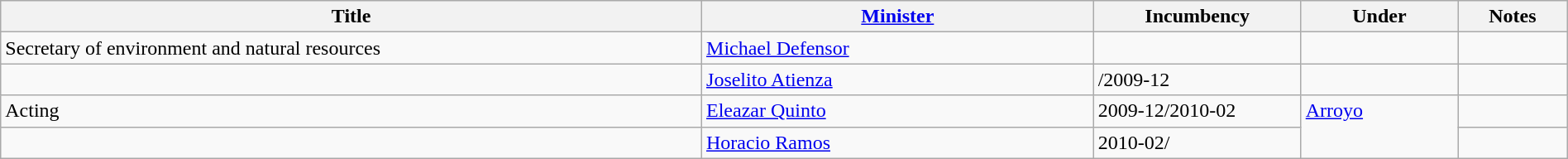<table class="wikitable" style="width:100%;">
<tr>
<th>Title</th>
<th style="width:25%;"><a href='#'>Minister</a></th>
<th style="width:160px;">Incumbency</th>
<th style="width:10%;">Under</th>
<th style="width:7%;">Notes</th>
</tr>
<tr>
<td>Secretary of environment and natural resources</td>
<td><a href='#'>Michael Defensor</a></td>
<td></td>
<td></td>
<td></td>
</tr>
<tr>
<td></td>
<td><a href='#'>Joselito Atienza</a></td>
<td>/2009-12</td>
<td></td>
<td></td>
</tr>
<tr>
<td>Acting</td>
<td><a href='#'>Eleazar Quinto</a></td>
<td>2009-12/2010-02</td>
<td rowspan="2" style="vertical-align:top;"><a href='#'>Arroyo</a></td>
<td></td>
</tr>
<tr>
<td></td>
<td><a href='#'>Horacio Ramos</a></td>
<td>2010-02/</td>
<td></td>
</tr>
</table>
